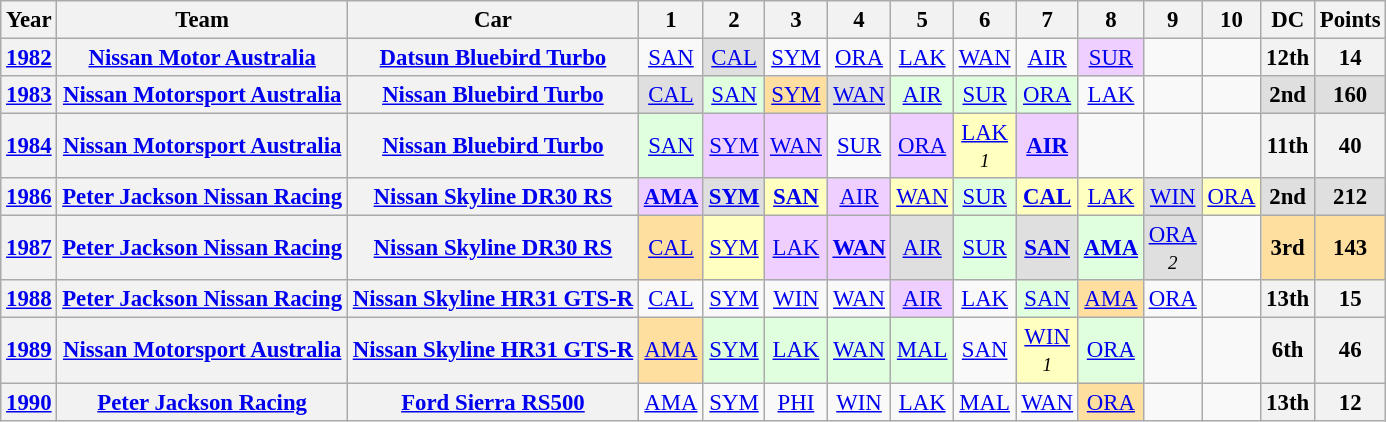<table class="wikitable" style="text-align:center; font-size:95%">
<tr>
<th>Year</th>
<th>Team</th>
<th>Car</th>
<th>1</th>
<th>2</th>
<th>3</th>
<th>4</th>
<th>5</th>
<th>6</th>
<th>7</th>
<th>8</th>
<th>9</th>
<th>10</th>
<th>DC</th>
<th>Points</th>
</tr>
<tr>
<th><a href='#'>1982</a></th>
<th><a href='#'>Nissan Motor Australia</a></th>
<th><a href='#'>Datsun Bluebird Turbo</a></th>
<td><a href='#'>SAN</a><br></td>
<td style="background:#dfdfdf;"><a href='#'>CAL</a><br></td>
<td><a href='#'>SYM</a></td>
<td><a href='#'>ORA</a></td>
<td><a href='#'>LAK</a></td>
<td><a href='#'>WAN</a></td>
<td><a href='#'>AIR</a></td>
<td style="background:#efcfff;"><a href='#'>SUR</a><br></td>
<td></td>
<td></td>
<th>12th</th>
<th>14</th>
</tr>
<tr>
<th><a href='#'>1983</a></th>
<th><a href='#'>Nissan Motorsport Australia</a></th>
<th><a href='#'>Nissan Bluebird Turbo</a></th>
<td style="background:#dfdfdf;"><a href='#'>CAL</a><br></td>
<td style="background:#dfffdf;"><a href='#'>SAN</a><br></td>
<td style="background:#ffdf9f;"><a href='#'>SYM</a><br></td>
<td style="background:#dfdfdf;"><a href='#'>WAN</a><br></td>
<td style="background:#dfffdf;"><a href='#'>AIR</a><br></td>
<td style="background:#dfffdf;"><a href='#'>SUR</a><br></td>
<td style="background:#dfffdf;"><a href='#'>ORA</a><br></td>
<td><a href='#'>LAK</a></td>
<td></td>
<td></td>
<th style="background:#dfdfdf;"><strong>2nd</strong></th>
<th style="background:#dfdfdf;">160</th>
</tr>
<tr>
<th><a href='#'>1984</a></th>
<th><a href='#'>Nissan Motorsport Australia</a></th>
<th><a href='#'>Nissan Bluebird Turbo</a></th>
<td style="background:#dfffdf;"><a href='#'>SAN</a><br></td>
<td style="background:#efcfff;"><a href='#'>SYM</a><br></td>
<td style="background:#efcfff;"><a href='#'>WAN</a><br></td>
<td><a href='#'>SUR</a></td>
<td style="background:#efcfff;"><a href='#'>ORA</a><br></td>
<td style="background:#ffffbf;"><a href='#'>LAK</a><br><small><em>1</em></small></td>
<td style="background:#efcfff;"><strong><a href='#'>AIR</a></strong><br></td>
<td></td>
<td></td>
<td></td>
<th>11th</th>
<th>40</th>
</tr>
<tr>
<th><a href='#'>1986</a></th>
<th><a href='#'>Peter Jackson Nissan Racing</a></th>
<th><a href='#'>Nissan Skyline DR30 RS</a></th>
<td style="background:#efcfff;"><strong><a href='#'>AMA</a></strong><br></td>
<td style="background:#dfdfdf;"><strong><a href='#'>SYM</a></strong><br></td>
<td style="background:#ffffbf;"><strong><a href='#'>SAN</a></strong><br></td>
<td style="background:#efcfff;"><a href='#'>AIR</a><br></td>
<td style="background:#ffffbf;"><a href='#'>WAN</a><br></td>
<td style="background:#dfffdf;"><a href='#'>SUR</a><br></td>
<td style="background:#ffffbf;"><strong><a href='#'>CAL</a></strong><br></td>
<td style="background:#ffffbf;"><a href='#'>LAK</a><br></td>
<td style="background:#dfdfdf;"><a href='#'>WIN</a><br></td>
<td style="background:#ffffbf;"><a href='#'>ORA</a><br></td>
<th style="background:#dfdfdf;"><strong>2nd</strong></th>
<th style="background:#dfdfdf;">212</th>
</tr>
<tr>
<th><a href='#'>1987</a></th>
<th><a href='#'>Peter Jackson Nissan Racing</a></th>
<th><a href='#'>Nissan Skyline DR30 RS</a></th>
<td style="background:#ffdf9f;"><a href='#'>CAL</a><br></td>
<td style="background:#ffffbf;"><a href='#'>SYM</a><br></td>
<td style="background:#efcfff;"><a href='#'>LAK</a><br></td>
<td style="background:#efcfff;"><strong><a href='#'>WAN</a></strong><br></td>
<td style="background:#dfdfdf;"><a href='#'>AIR</a><br></td>
<td style="background:#dfffdf;"><a href='#'>SUR</a><br></td>
<td style="background:#dfdfdf;"><strong><a href='#'>SAN</a></strong><br></td>
<td style="background:#dfffdf;"><strong><a href='#'>AMA</a></strong><br></td>
<td style="background:#dfdfdf;"><a href='#'>ORA</a><br><small><em>2</em></small></td>
<td></td>
<th style="background:#FFDF9F;"><strong>3rd</strong></th>
<th style="background:#FFDF9F;">143</th>
</tr>
<tr>
<th><a href='#'>1988</a></th>
<th><a href='#'>Peter Jackson Nissan Racing</a></th>
<th><a href='#'>Nissan Skyline HR31 GTS-R</a></th>
<td><a href='#'>CAL</a></td>
<td><a href='#'>SYM</a></td>
<td><a href='#'>WIN</a></td>
<td><a href='#'>WAN</a></td>
<td style="background:#efcfff;"><a href='#'>AIR</a><br></td>
<td><a href='#'>LAK</a></td>
<td style="background:#dfffdf;"><a href='#'>SAN</a><br></td>
<td style="background:#ffdf9f;"><a href='#'>AMA</a><br></td>
<td><a href='#'>ORA</a></td>
<td></td>
<th>13th</th>
<th>15</th>
</tr>
<tr>
<th><a href='#'>1989</a></th>
<th><a href='#'>Nissan Motorsport Australia</a></th>
<th><a href='#'>Nissan Skyline HR31 GTS-R</a></th>
<td style="background:#ffdf9f;"><a href='#'>AMA</a><br></td>
<td style="background:#dfffdf;"><a href='#'>SYM</a><br></td>
<td style="background:#dfffdf;"><a href='#'>LAK</a><br></td>
<td style="background:#dfffdf;"><a href='#'>WAN</a><br></td>
<td style="background:#dfffdf;"><a href='#'>MAL</a><br></td>
<td><a href='#'>SAN</a></td>
<td style="background:#ffffbf;"><a href='#'>WIN</a><br><small><em>1</em></small></td>
<td style="background:#dfffdf;"><a href='#'>ORA</a><br></td>
<td></td>
<td></td>
<th>6th</th>
<th>46</th>
</tr>
<tr>
<th><a href='#'>1990</a></th>
<th><a href='#'>Peter Jackson Racing</a></th>
<th><a href='#'>Ford Sierra RS500</a></th>
<td><a href='#'>AMA</a></td>
<td><a href='#'>SYM</a></td>
<td><a href='#'>PHI</a></td>
<td><a href='#'>WIN</a></td>
<td><a href='#'>LAK</a></td>
<td><a href='#'>MAL</a></td>
<td><a href='#'>WAN</a></td>
<td style="background:#ffdf9f;"><a href='#'>ORA</a><br></td>
<td></td>
<td></td>
<th>13th</th>
<th>12</th>
</tr>
</table>
